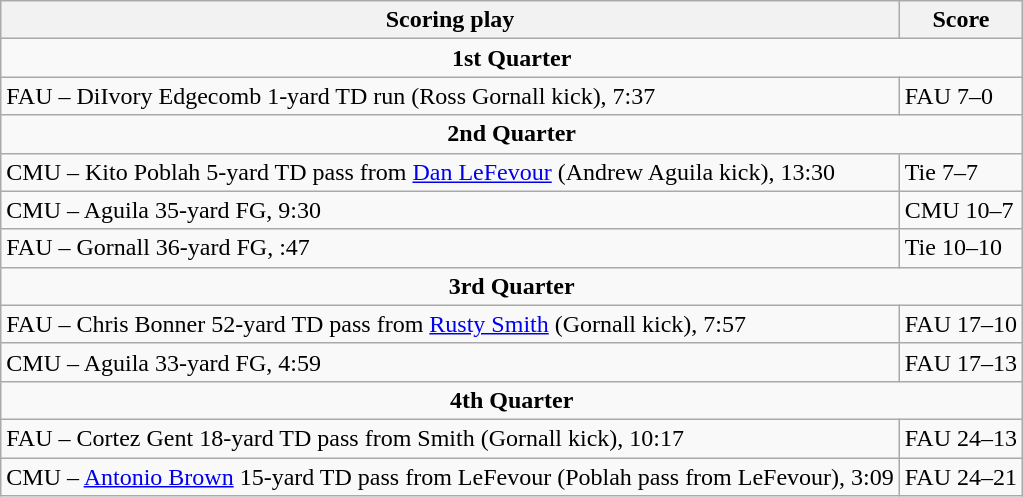<table class="wikitable">
<tr>
<th>Scoring play</th>
<th>Score</th>
</tr>
<tr>
<td colspan="4" align="center"><strong>1st Quarter</strong></td>
</tr>
<tr>
<td>FAU – DiIvory Edgecomb 1-yard TD run (Ross Gornall kick), 7:37</td>
<td>FAU 7–0</td>
</tr>
<tr>
<td colspan="4" align="center"><strong>2nd Quarter</strong></td>
</tr>
<tr>
<td>CMU – Kito Poblah 5-yard TD pass from <a href='#'>Dan LeFevour</a> (Andrew Aguila kick), 13:30</td>
<td>Tie 7–7</td>
</tr>
<tr>
<td>CMU – Aguila 35-yard FG, 9:30</td>
<td>CMU 10–7</td>
</tr>
<tr>
<td>FAU – Gornall 36-yard FG, :47</td>
<td>Tie 10–10</td>
</tr>
<tr>
<td colspan="4" align="center"><strong>3rd Quarter</strong></td>
</tr>
<tr>
<td>FAU – Chris Bonner 52-yard TD pass from <a href='#'>Rusty Smith</a> (Gornall kick), 7:57</td>
<td>FAU 17–10</td>
</tr>
<tr>
<td>CMU – Aguila 33-yard FG, 4:59</td>
<td>FAU 17–13</td>
</tr>
<tr>
<td colspan="4" align="center"><strong>4th Quarter</strong></td>
</tr>
<tr>
<td>FAU – Cortez Gent 18-yard TD pass from Smith (Gornall kick), 10:17</td>
<td>FAU 24–13</td>
</tr>
<tr>
<td>CMU – <a href='#'>Antonio Brown</a> 15-yard TD pass from LeFevour (Poblah pass from LeFevour), 3:09</td>
<td>FAU 24–21</td>
</tr>
</table>
